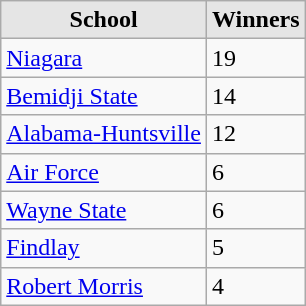<table class="wikitable">
<tr>
<th style="background:#e5e5e5;">School</th>
<th style="background:#e5e5e5;">Winners</th>
</tr>
<tr>
<td><a href='#'>Niagara</a></td>
<td>19</td>
</tr>
<tr>
<td><a href='#'>Bemidji State</a></td>
<td>14</td>
</tr>
<tr>
<td><a href='#'>Alabama-Huntsville</a></td>
<td>12</td>
</tr>
<tr>
<td><a href='#'>Air Force</a></td>
<td>6</td>
</tr>
<tr>
<td><a href='#'>Wayne State</a></td>
<td>6</td>
</tr>
<tr>
<td><a href='#'>Findlay</a></td>
<td>5</td>
</tr>
<tr>
<td><a href='#'>Robert Morris</a></td>
<td>4</td>
</tr>
</table>
